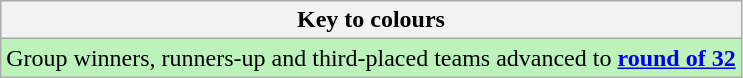<table class="wikitable">
<tr>
<th>Key to colours</th>
</tr>
<tr bgcolor=#BBF3BB>
<td>Group winners, runners-up and third-placed teams advanced to <strong><a href='#'>round of 32</a></strong></td>
</tr>
</table>
